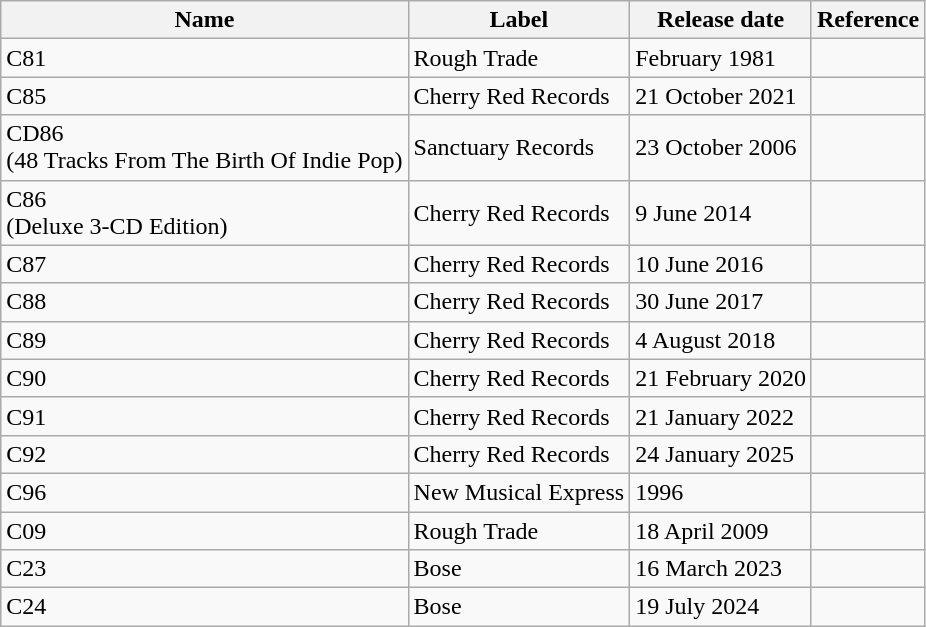<table class="wikitable">
<tr>
<th>Name</th>
<th>Label</th>
<th>Release date</th>
<th>Reference</th>
</tr>
<tr>
<td>C81</td>
<td>Rough Trade</td>
<td>February 1981</td>
<td></td>
</tr>
<tr>
<td>C85</td>
<td>Cherry Red Records</td>
<td>21 October 2021</td>
<td></td>
</tr>
<tr>
<td>CD86<br>(48 Tracks From The Birth Of Indie Pop)</td>
<td>Sanctuary Records</td>
<td>23 October 2006</td>
<td></td>
</tr>
<tr>
<td>C86<br>(Deluxe 3-CD Edition)</td>
<td>Cherry Red Records</td>
<td>9 June 2014</td>
<td></td>
</tr>
<tr>
<td>C87</td>
<td>Cherry Red Records</td>
<td>10 June 2016</td>
<td></td>
</tr>
<tr>
<td>C88</td>
<td>Cherry Red Records</td>
<td>30 June 2017</td>
<td></td>
</tr>
<tr>
<td>C89</td>
<td>Cherry Red Records</td>
<td>4 August 2018</td>
<td></td>
</tr>
<tr>
<td>C90</td>
<td>Cherry Red Records</td>
<td>21 February 2020</td>
<td></td>
</tr>
<tr>
<td>C91</td>
<td>Cherry Red Records</td>
<td>21 January 2022</td>
<td></td>
</tr>
<tr>
<td>C92</td>
<td>Cherry Red Records</td>
<td>24 January 2025</td>
<td></td>
</tr>
<tr>
<td>C96</td>
<td>New Musical Express</td>
<td>1996</td>
<td></td>
</tr>
<tr>
<td>C09</td>
<td>Rough Trade</td>
<td>18 April 2009</td>
<td></td>
</tr>
<tr>
<td>C23</td>
<td>Bose</td>
<td>16 March 2023</td>
<td></td>
</tr>
<tr>
<td>C24</td>
<td>Bose</td>
<td>19 July 2024</td>
<td></td>
</tr>
</table>
